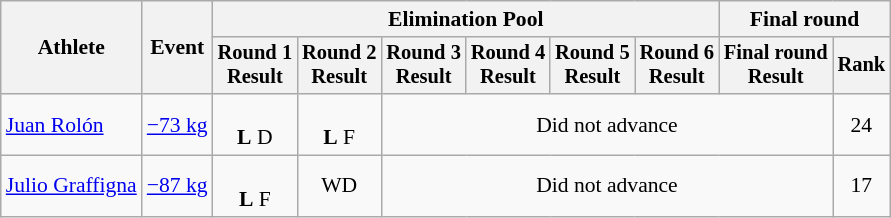<table class="wikitable" style="font-size:90%">
<tr>
<th rowspan="2">Athlete</th>
<th rowspan="2">Event</th>
<th colspan=6>Elimination Pool</th>
<th colspan=2>Final round</th>
</tr>
<tr style="font-size: 95%">
<th>Round 1<br>Result</th>
<th>Round 2<br>Result</th>
<th>Round 3<br>Result</th>
<th>Round 4<br>Result</th>
<th>Round 5<br>Result</th>
<th>Round 6<br>Result</th>
<th>Final round<br>Result</th>
<th>Rank</th>
</tr>
<tr align=center>
<td align=left><a href='#'>Juan Rolón</a></td>
<td align=left><a href='#'>−73 kg</a></td>
<td><br><strong>L</strong> D</td>
<td><br><strong>L</strong> F</td>
<td colspan=5>Did not advance</td>
<td>24</td>
</tr>
<tr align=center>
<td align=left><a href='#'>Julio Graffigna</a></td>
<td align=left><a href='#'>−87 kg</a></td>
<td><br><strong>L</strong> F</td>
<td>WD</td>
<td colspan=5>Did not advance</td>
<td>17</td>
</tr>
</table>
